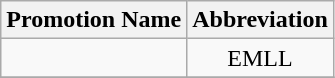<table class="wikitable">
<tr>
<th>Promotion Name</th>
<th>Abbreviation</th>
</tr>
<tr>
<td></td>
<td align=center>EMLL</td>
</tr>
<tr>
</tr>
</table>
